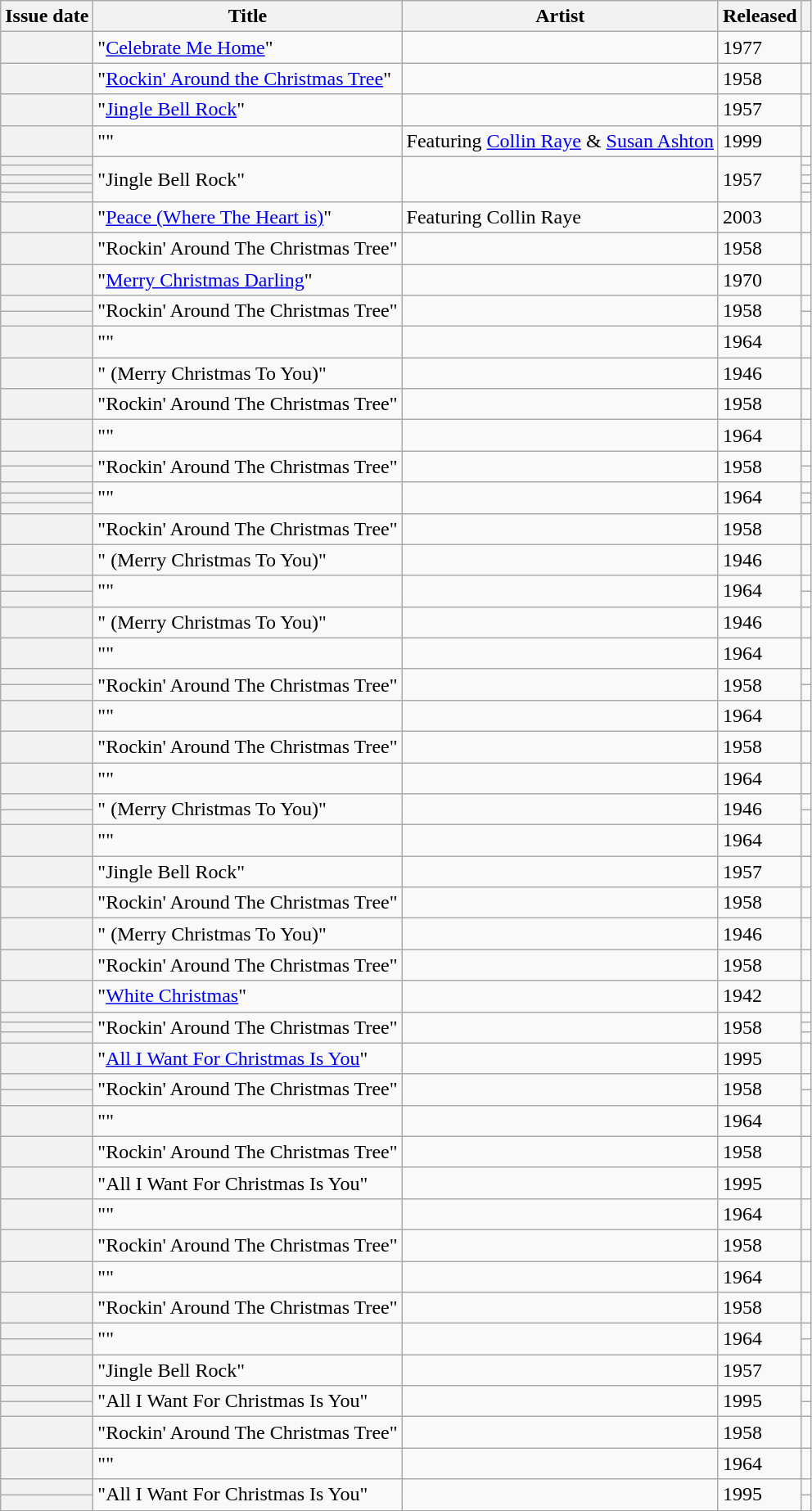<table class="wikitable sortable plainrowheaders">
<tr>
<th scope=col>Issue date</th>
<th scope=col>Title</th>
<th scope=col>Artist</th>
<th scope=col>Released</th>
<th scope=col class=unsortable></th>
</tr>
<tr>
<th scope="row"></th>
<td>"<a href='#'>Celebrate Me Home</a>"</td>
<td></td>
<td>1977</td>
<td></td>
</tr>
<tr>
<th scope="row"></th>
<td>"<a href='#'>Rockin' Around the Christmas Tree</a>" </td>
<td></td>
<td>1958</td>
<td></td>
</tr>
<tr>
<th scope="row"></th>
<td>"<a href='#'>Jingle Bell Rock</a>"</td>
<td></td>
<td>1957</td>
<td></td>
</tr>
<tr>
<th scope="row"></th>
<td>""</td>
<td> Featuring <a href='#'>Collin Raye</a> & <a href='#'>Susan Ashton</a></td>
<td>1999</td>
<td></td>
</tr>
<tr>
<th scope="row"></th>
<td rowspan="5">"Jingle Bell Rock"</td>
<td rowspan="5"></td>
<td rowspan="5">1957</td>
<td></td>
</tr>
<tr>
<th scope="row"></th>
<td></td>
</tr>
<tr>
<th scope="row"></th>
<td></td>
</tr>
<tr>
<th scope="row"></th>
<td></td>
</tr>
<tr>
<th scope="row"></th>
<td></td>
</tr>
<tr>
<th scope="row"></th>
<td>"<a href='#'>Peace (Where The Heart is)</a>" </td>
<td> Featuring Collin Raye</td>
<td>2003</td>
<td></td>
</tr>
<tr>
<th scope="row"></th>
<td>"Rockin' Around The Christmas Tree"</td>
<td></td>
<td>1958</td>
<td></td>
</tr>
<tr>
<th scope="row"></th>
<td>"<a href='#'>Merry Christmas Darling</a>"</td>
<td></td>
<td>1970</td>
<td></td>
</tr>
<tr>
<th scope="row"></th>
<td rowspan="2">"Rockin' Around The Christmas Tree"</td>
<td rowspan="2"></td>
<td rowspan="2">1958</td>
<td></td>
</tr>
<tr>
<th scope="row"></th>
<td></td>
</tr>
<tr>
<th scope="row"></th>
<td>"" </td>
<td></td>
<td>1964</td>
<td></td>
</tr>
<tr>
<th scope="row"></th>
<td>" (Merry Christmas To You)"</td>
<td></td>
<td>1946</td>
<td></td>
</tr>
<tr>
<th scope="row"></th>
<td>"Rockin' Around The Christmas Tree"</td>
<td></td>
<td>1958</td>
<td></td>
</tr>
<tr>
<th scope="row"></th>
<td>""</td>
<td></td>
<td>1964</td>
<td></td>
</tr>
<tr>
<th scope="row"></th>
<td rowspan="2">"Rockin' Around The Christmas Tree"</td>
<td rowspan="2"></td>
<td rowspan="2">1958</td>
<td></td>
</tr>
<tr>
<th scope="row"></th>
<td></td>
</tr>
<tr>
<th scope="row"></th>
<td rowspan="3">""</td>
<td rowspan="3"></td>
<td rowspan="3">1964</td>
<td></td>
</tr>
<tr>
<th scope="row"></th>
<td></td>
</tr>
<tr>
<th scope="row"></th>
<td></td>
</tr>
<tr>
<th scope="row"></th>
<td>"Rockin' Around The Christmas Tree"</td>
<td></td>
<td>1958</td>
<td></td>
</tr>
<tr>
<th scope="row"></th>
<td>" (Merry Christmas To You)"</td>
<td></td>
<td>1946</td>
<td></td>
</tr>
<tr>
<th scope="row"></th>
<td rowspan="2">""</td>
<td rowspan="2"></td>
<td rowspan="2">1964</td>
<td></td>
</tr>
<tr>
<th scope="row"></th>
<td></td>
</tr>
<tr>
<th scope="row"></th>
<td>" (Merry Christmas To You)"</td>
<td></td>
<td>1946</td>
<td></td>
</tr>
<tr>
<th scope="row"></th>
<td>""</td>
<td></td>
<td>1964</td>
<td></td>
</tr>
<tr>
<th scope="row"></th>
<td rowspan="2">"Rockin' Around The Christmas Tree"</td>
<td rowspan="2"></td>
<td rowspan="2">1958</td>
<td></td>
</tr>
<tr>
<th scope="row"></th>
<td></td>
</tr>
<tr>
<th scope="row"></th>
<td>""</td>
<td></td>
<td>1964</td>
<td></td>
</tr>
<tr>
<th scope="row"></th>
<td>"Rockin' Around The Christmas Tree"</td>
<td></td>
<td>1958</td>
<td></td>
</tr>
<tr>
<th scope="row"></th>
<td>""</td>
<td></td>
<td>1964</td>
<td></td>
</tr>
<tr>
<th scope="row"></th>
<td rowspan="2">" (Merry Christmas To You)"</td>
<td rowspan="2"></td>
<td rowspan="2">1946</td>
<td></td>
</tr>
<tr>
<th scope="row"></th>
<td></td>
</tr>
<tr>
<th scope="row"></th>
<td>""</td>
<td></td>
<td>1964</td>
<td></td>
</tr>
<tr>
<th scope="row"></th>
<td>"Jingle Bell Rock"</td>
<td></td>
<td>1957</td>
<td></td>
</tr>
<tr>
<th scope="row"></th>
<td>"Rockin' Around The Christmas Tree"</td>
<td></td>
<td>1958</td>
<td></td>
</tr>
<tr>
<th scope="row"></th>
<td>" (Merry Christmas To You)"</td>
<td></td>
<td>1946</td>
<td></td>
</tr>
<tr>
<th scope="row"></th>
<td>"Rockin' Around The Christmas Tree"</td>
<td></td>
<td>1958</td>
<td></td>
</tr>
<tr>
<th scope="row"></th>
<td>"<a href='#'>White Christmas</a>"</td>
<td></td>
<td>1942</td>
<td></td>
</tr>
<tr>
<th scope="row"></th>
<td rowspan="3">"Rockin' Around The Christmas Tree"</td>
<td rowspan="3"></td>
<td rowspan="3">1958</td>
<td></td>
</tr>
<tr>
<th scope="row"></th>
<td></td>
</tr>
<tr>
<th scope="row"></th>
<td></td>
</tr>
<tr>
<th scope="row"></th>
<td>"<a href='#'>All I Want For Christmas Is You</a>"</td>
<td></td>
<td>1995</td>
<td></td>
</tr>
<tr>
<th scope="row"></th>
<td rowspan="2">"Rockin' Around The Christmas Tree"</td>
<td rowspan="2"></td>
<td rowspan="2">1958</td>
<td></td>
</tr>
<tr>
<th scope="row"></th>
<td></td>
</tr>
<tr>
<th scope="row"></th>
<td>""</td>
<td></td>
<td>1964</td>
<td></td>
</tr>
<tr>
<th scope="row"></th>
<td>"Rockin' Around The Christmas Tree"</td>
<td></td>
<td>1958</td>
<td></td>
</tr>
<tr>
<th scope="row"></th>
<td>"All I Want For Christmas Is You"</td>
<td></td>
<td>1995</td>
<td></td>
</tr>
<tr>
<th scope="row"></th>
<td>""</td>
<td></td>
<td>1964</td>
<td></td>
</tr>
<tr>
<th scope="row"></th>
<td>"Rockin' Around The Christmas Tree"</td>
<td></td>
<td>1958</td>
<td></td>
</tr>
<tr>
<th scope="row"></th>
<td>""</td>
<td></td>
<td>1964</td>
<td></td>
</tr>
<tr>
<th scope="row"></th>
<td>"Rockin' Around The Christmas Tree"</td>
<td></td>
<td>1958</td>
<td></td>
</tr>
<tr>
<th scope="row"></th>
<td rowspan="2">""</td>
<td rowspan="2"></td>
<td rowspan="2">1964</td>
<td></td>
</tr>
<tr>
<th scope="row"></th>
<td></td>
</tr>
<tr>
<th scope="row"></th>
<td>"Jingle Bell Rock"</td>
<td></td>
<td>1957</td>
<td></td>
</tr>
<tr>
<th scope="row"></th>
<td rowspan="2">"All I Want For Christmas Is You"</td>
<td rowspan="2"></td>
<td rowspan="2">1995</td>
<td></td>
</tr>
<tr>
<th scope="row"></th>
<td></td>
</tr>
<tr>
<th scope="row"></th>
<td>"Rockin' Around The Christmas Tree"</td>
<td></td>
<td>1958</td>
<td></td>
</tr>
<tr>
<th scope="row"></th>
<td>""</td>
<td></td>
<td>1964</td>
<td></td>
</tr>
<tr>
<th scope="row"></th>
<td rowspan="2">"All I Want For Christmas Is You"</td>
<td rowspan="2"></td>
<td rowspan="2">1995</td>
<td></td>
</tr>
<tr>
<th scope="row"></th>
<td></td>
</tr>
<tr>
</tr>
</table>
